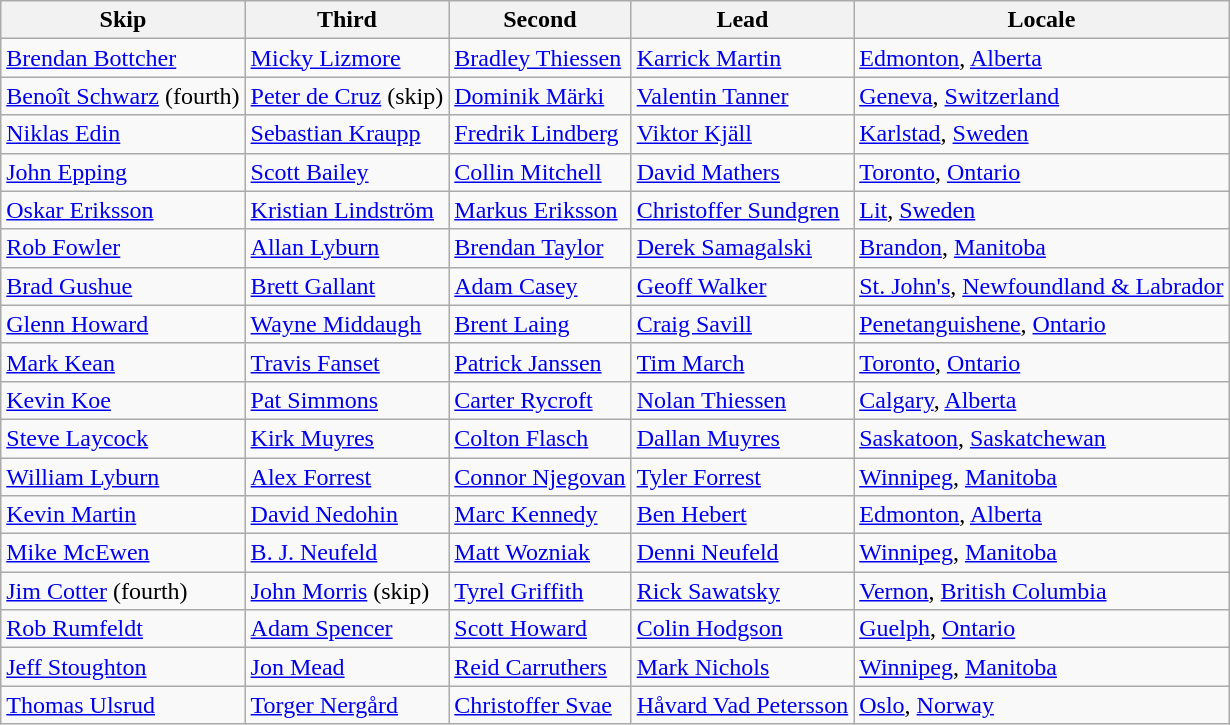<table class=wikitable>
<tr>
<th>Skip</th>
<th>Third</th>
<th>Second</th>
<th>Lead</th>
<th>Locale</th>
</tr>
<tr>
<td><a href='#'>Brendan Bottcher</a></td>
<td><a href='#'>Micky Lizmore</a></td>
<td><a href='#'>Bradley Thiessen</a></td>
<td><a href='#'>Karrick Martin</a></td>
<td> <a href='#'>Edmonton</a>, <a href='#'>Alberta</a></td>
</tr>
<tr>
<td><a href='#'>Benoît Schwarz</a> (fourth)</td>
<td><a href='#'>Peter de Cruz</a> (skip)</td>
<td><a href='#'>Dominik Märki</a></td>
<td><a href='#'>Valentin Tanner</a></td>
<td> <a href='#'>Geneva</a>, <a href='#'>Switzerland</a></td>
</tr>
<tr>
<td><a href='#'>Niklas Edin</a></td>
<td><a href='#'>Sebastian Kraupp</a></td>
<td><a href='#'>Fredrik Lindberg</a></td>
<td><a href='#'>Viktor Kjäll</a></td>
<td> <a href='#'>Karlstad</a>, <a href='#'>Sweden</a></td>
</tr>
<tr>
<td><a href='#'>John Epping</a></td>
<td><a href='#'>Scott Bailey</a></td>
<td><a href='#'>Collin Mitchell</a></td>
<td><a href='#'>David Mathers</a></td>
<td> <a href='#'>Toronto</a>, <a href='#'>Ontario</a></td>
</tr>
<tr>
<td><a href='#'>Oskar Eriksson</a></td>
<td><a href='#'>Kristian Lindström</a></td>
<td><a href='#'>Markus Eriksson</a></td>
<td><a href='#'>Christoffer Sundgren</a></td>
<td> <a href='#'>Lit</a>, <a href='#'>Sweden</a></td>
</tr>
<tr>
<td><a href='#'>Rob Fowler</a></td>
<td><a href='#'>Allan Lyburn</a></td>
<td><a href='#'>Brendan Taylor</a></td>
<td><a href='#'>Derek Samagalski</a></td>
<td> <a href='#'>Brandon</a>, <a href='#'>Manitoba</a></td>
</tr>
<tr>
<td><a href='#'>Brad Gushue</a></td>
<td><a href='#'>Brett Gallant</a></td>
<td><a href='#'>Adam Casey</a></td>
<td><a href='#'>Geoff Walker</a></td>
<td> <a href='#'>St. John's</a>, <a href='#'>Newfoundland & Labrador</a></td>
</tr>
<tr>
<td><a href='#'>Glenn Howard</a></td>
<td><a href='#'>Wayne Middaugh</a></td>
<td><a href='#'>Brent Laing</a></td>
<td><a href='#'>Craig Savill</a></td>
<td> <a href='#'>Penetanguishene</a>, <a href='#'>Ontario</a></td>
</tr>
<tr>
<td><a href='#'>Mark Kean</a></td>
<td><a href='#'>Travis Fanset</a></td>
<td><a href='#'>Patrick Janssen</a></td>
<td><a href='#'>Tim March</a></td>
<td> <a href='#'>Toronto</a>, <a href='#'>Ontario</a></td>
</tr>
<tr>
<td><a href='#'>Kevin Koe</a></td>
<td><a href='#'>Pat Simmons</a></td>
<td><a href='#'>Carter Rycroft</a></td>
<td><a href='#'>Nolan Thiessen</a></td>
<td> <a href='#'>Calgary</a>, <a href='#'>Alberta</a></td>
</tr>
<tr>
<td><a href='#'>Steve Laycock</a></td>
<td><a href='#'>Kirk Muyres</a></td>
<td><a href='#'>Colton Flasch</a></td>
<td><a href='#'>Dallan Muyres</a></td>
<td> <a href='#'>Saskatoon</a>, <a href='#'>Saskatchewan</a></td>
</tr>
<tr>
<td><a href='#'>William Lyburn</a></td>
<td><a href='#'>Alex Forrest</a></td>
<td><a href='#'>Connor Njegovan</a></td>
<td><a href='#'>Tyler Forrest</a></td>
<td> <a href='#'>Winnipeg</a>, <a href='#'>Manitoba</a></td>
</tr>
<tr>
<td><a href='#'>Kevin Martin</a></td>
<td><a href='#'>David Nedohin</a></td>
<td><a href='#'>Marc Kennedy</a></td>
<td><a href='#'>Ben Hebert</a></td>
<td> <a href='#'>Edmonton</a>, <a href='#'>Alberta</a></td>
</tr>
<tr>
<td><a href='#'>Mike McEwen</a></td>
<td><a href='#'>B. J. Neufeld</a></td>
<td><a href='#'>Matt Wozniak</a></td>
<td><a href='#'>Denni Neufeld</a></td>
<td> <a href='#'>Winnipeg</a>, <a href='#'>Manitoba</a></td>
</tr>
<tr>
<td><a href='#'>Jim Cotter</a> (fourth)</td>
<td><a href='#'>John Morris</a> (skip)</td>
<td><a href='#'>Tyrel Griffith</a></td>
<td><a href='#'>Rick Sawatsky</a></td>
<td> <a href='#'>Vernon</a>, <a href='#'>British Columbia</a></td>
</tr>
<tr>
<td><a href='#'>Rob Rumfeldt</a></td>
<td><a href='#'>Adam Spencer</a></td>
<td><a href='#'>Scott Howard</a></td>
<td><a href='#'>Colin Hodgson</a></td>
<td> <a href='#'>Guelph</a>, <a href='#'>Ontario</a></td>
</tr>
<tr>
<td><a href='#'>Jeff Stoughton</a></td>
<td><a href='#'>Jon Mead</a></td>
<td><a href='#'>Reid Carruthers</a></td>
<td><a href='#'>Mark Nichols</a></td>
<td> <a href='#'>Winnipeg</a>, <a href='#'>Manitoba</a></td>
</tr>
<tr>
<td><a href='#'>Thomas Ulsrud</a></td>
<td><a href='#'>Torger Nergård</a></td>
<td><a href='#'>Christoffer Svae</a></td>
<td><a href='#'>Håvard Vad Petersson</a></td>
<td> <a href='#'>Oslo</a>, <a href='#'>Norway</a></td>
</tr>
</table>
